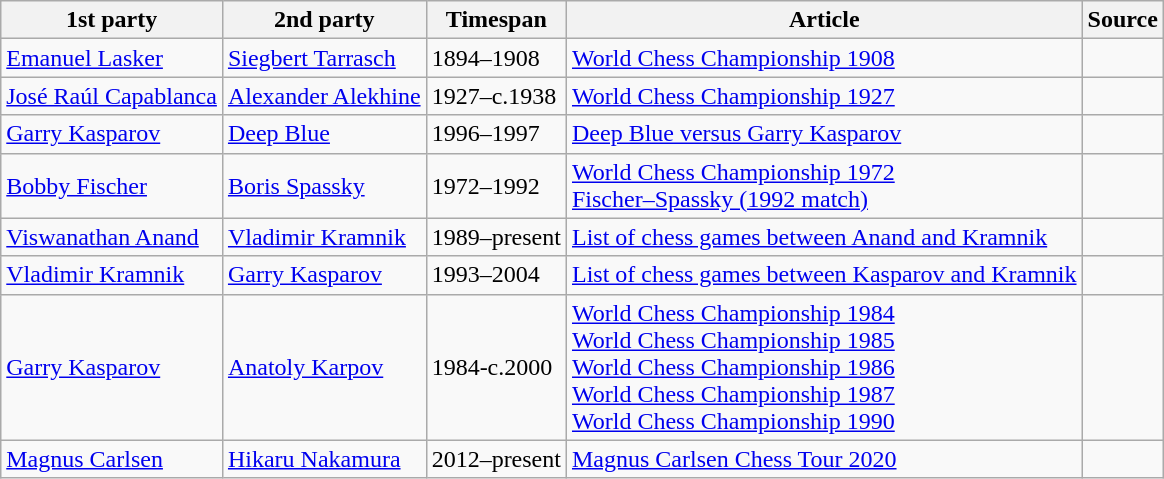<table class="wikitable">
<tr>
<th>1st party</th>
<th>2nd party</th>
<th>Timespan</th>
<th>Article</th>
<th article class="unsortable">Source</th>
</tr>
<tr>
<td> <a href='#'>Emanuel Lasker</a></td>
<td> <a href='#'>Siegbert Tarrasch</a></td>
<td>1894–1908</td>
<td><a href='#'>World Chess Championship 1908</a></td>
<td></td>
</tr>
<tr>
<td> <a href='#'>José Raúl Capablanca</a></td>
<td> <a href='#'>Alexander Alekhine</a></td>
<td>1927–c.1938</td>
<td><a href='#'>World Chess Championship 1927</a></td>
<td></td>
</tr>
<tr>
<td> <a href='#'>Garry Kasparov</a></td>
<td> <a href='#'>Deep Blue</a></td>
<td>1996–1997</td>
<td><a href='#'>Deep Blue versus Garry Kasparov</a></td>
<td></td>
</tr>
<tr>
<td> <a href='#'>Bobby Fischer</a></td>
<td> <a href='#'>Boris Spassky</a></td>
<td>1972–1992</td>
<td><a href='#'>World Chess Championship 1972</a><br><a href='#'>Fischer–Spassky (1992 match)</a></td>
<td></td>
</tr>
<tr>
<td> <a href='#'>Viswanathan Anand</a></td>
<td> <a href='#'>Vladimir Kramnik</a></td>
<td>1989–present</td>
<td><a href='#'>List of chess games between Anand and Kramnik</a></td>
<td></td>
</tr>
<tr>
<td> <a href='#'>Vladimir Kramnik</a></td>
<td> <a href='#'>Garry Kasparov</a></td>
<td>1993–2004</td>
<td><a href='#'>List of chess games between Kasparov and Kramnik</a></td>
<td></td>
</tr>
<tr>
<td> <a href='#'>Garry Kasparov</a></td>
<td> <a href='#'>Anatoly Karpov</a></td>
<td>1984-c.2000</td>
<td><a href='#'>World Chess Championship 1984</a><br><a href='#'>World Chess Championship 1985</a><br><a href='#'>World Chess Championship 1986</a><br><a href='#'>World Chess Championship 1987</a><br><a href='#'>World Chess Championship 1990</a></td>
<td></td>
</tr>
<tr>
<td> <a href='#'>Magnus Carlsen</a></td>
<td> <a href='#'>Hikaru Nakamura</a></td>
<td>2012–present</td>
<td><a href='#'>Magnus Carlsen Chess Tour 2020</a></td>
<td></td>
</tr>
</table>
